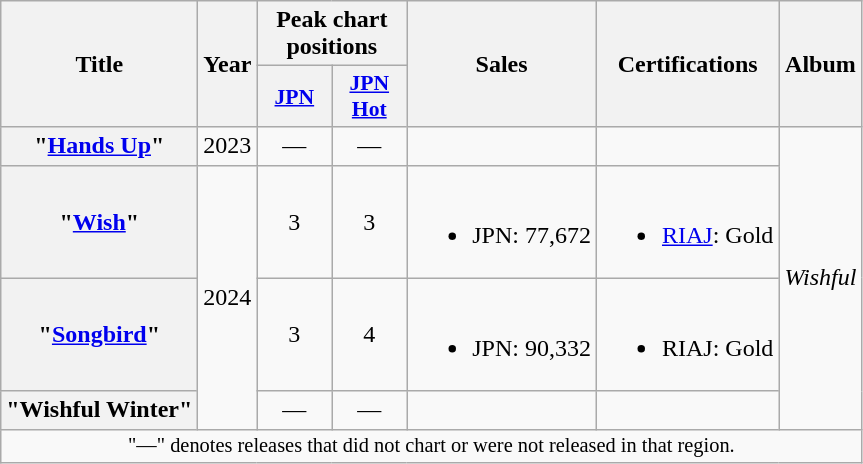<table class="wikitable plainrowheaders" style="text-align:center">
<tr>
<th scope="col" rowspan="2">Title</th>
<th scope="col" rowspan="2">Year</th>
<th scope="col" colspan="2">Peak chart positions</th>
<th scope="col" rowspan="2">Sales</th>
<th scope="col" rowspan="2">Certifications</th>
<th scope="col" rowspan="2">Album</th>
</tr>
<tr>
<th scope="col" style="width:3em;font-size:90%"><a href='#'>JPN</a><br></th>
<th scope="col" style="width:3em;font-size:90%"><a href='#'>JPN<br>Hot</a><br></th>
</tr>
<tr>
<th scope="row">"<a href='#'>Hands Up</a>"</th>
<td>2023</td>
<td>—</td>
<td>—</td>
<td></td>
<td></td>
<td rowspan="4"><em>Wishful</em></td>
</tr>
<tr>
<th scope="row">"<a href='#'>Wish</a>"</th>
<td rowspan="3">2024</td>
<td>3</td>
<td>3</td>
<td><br><ul><li>JPN: 77,672 </li></ul></td>
<td><br><ul><li><a href='#'>RIAJ</a>: Gold </li></ul></td>
</tr>
<tr>
<th scope="row">"<a href='#'>Songbird</a>"</th>
<td>3</td>
<td>4</td>
<td><br><ul><li>JPN: 90,332 </li></ul></td>
<td><br><ul><li>RIAJ: Gold </li></ul></td>
</tr>
<tr>
<th scope="row">"Wishful Winter"</th>
<td>—</td>
<td>—</td>
<td></td>
<td></td>
</tr>
<tr>
<td colspan="7" style="font-size:85%">"—" denotes releases that did not chart or were not released in that region.</td>
</tr>
</table>
